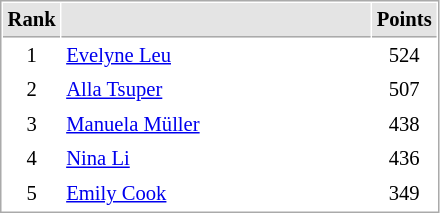<table cellspacing="1" cellpadding="3" style="border:1px solid #AAAAAA;font-size:86%">
<tr bgcolor="#E4E4E4">
<th style="border-bottom:1px solid #AAAAAA" width=10>Rank</th>
<th style="border-bottom:1px solid #AAAAAA" width=200></th>
<th style="border-bottom:1px solid #AAAAAA" width=20>Points</th>
</tr>
<tr>
<td align="center">1</td>
<td> <a href='#'>Evelyne Leu</a></td>
<td align=center>524</td>
</tr>
<tr>
<td align="center">2</td>
<td> <a href='#'>Alla Tsuper</a></td>
<td align=center>507</td>
</tr>
<tr>
<td align="center">3</td>
<td> <a href='#'>Manuela Müller</a></td>
<td align=center>438</td>
</tr>
<tr>
<td align="center">4</td>
<td> <a href='#'>Nina Li</a></td>
<td align=center>436</td>
</tr>
<tr>
<td align="center">5</td>
<td> <a href='#'>Emily Cook</a></td>
<td align=center>349</td>
</tr>
</table>
